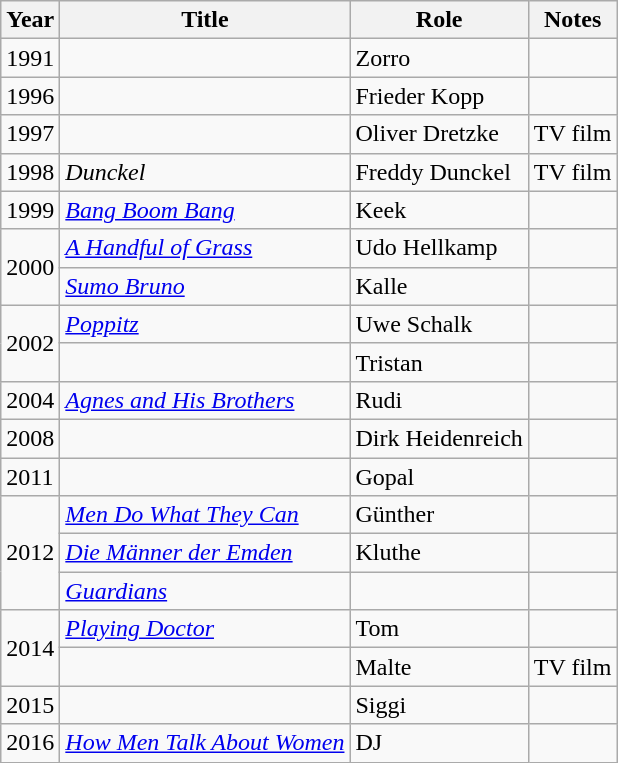<table class="wikitable sortable">
<tr>
<th>Year</th>
<th>Title</th>
<th>Role</th>
<th class="unsortable">Notes</th>
</tr>
<tr>
<td>1991</td>
<td><em></em></td>
<td>Zorro</td>
<td></td>
</tr>
<tr>
<td>1996</td>
<td><em></em></td>
<td>Frieder Kopp</td>
<td></td>
</tr>
<tr>
<td>1997</td>
<td><em></em></td>
<td>Oliver Dretzke</td>
<td>TV film</td>
</tr>
<tr>
<td>1998</td>
<td><em>Dunckel</em></td>
<td>Freddy Dunckel</td>
<td>TV film</td>
</tr>
<tr>
<td>1999</td>
<td><em><a href='#'>Bang Boom Bang</a></em></td>
<td>Keek</td>
<td></td>
</tr>
<tr>
<td rowspan=2>2000</td>
<td><em><a href='#'>A Handful of Grass</a></em></td>
<td>Udo Hellkamp</td>
<td></td>
</tr>
<tr>
<td><em><a href='#'>Sumo Bruno</a></em></td>
<td>Kalle</td>
<td></td>
</tr>
<tr>
<td rowspan=2>2002</td>
<td><em><a href='#'>Poppitz</a></em></td>
<td>Uwe Schalk</td>
<td></td>
</tr>
<tr>
<td><em></em></td>
<td>Tristan</td>
<td></td>
</tr>
<tr>
<td>2004</td>
<td><em><a href='#'>Agnes and His Brothers</a></em></td>
<td>Rudi</td>
<td></td>
</tr>
<tr>
<td>2008</td>
<td><em></em></td>
<td>Dirk Heidenreich</td>
<td></td>
</tr>
<tr>
<td>2011</td>
<td><em></em></td>
<td>Gopal</td>
<td></td>
</tr>
<tr>
<td rowspan=3>2012</td>
<td><em><a href='#'>Men Do What They Can</a></em></td>
<td>Günther</td>
<td></td>
</tr>
<tr>
<td><em><a href='#'>Die Männer der Emden</a></em></td>
<td>Kluthe</td>
<td></td>
</tr>
<tr>
<td><em><a href='#'>Guardians</a></em></td>
<td></td>
<td></td>
</tr>
<tr>
<td rowspan=2>2014</td>
<td><em><a href='#'>Playing Doctor</a></em></td>
<td>Tom</td>
<td></td>
</tr>
<tr>
<td><em></em></td>
<td>Malte</td>
<td>TV film</td>
</tr>
<tr>
<td>2015</td>
<td><em></em></td>
<td>Siggi</td>
<td></td>
</tr>
<tr>
<td>2016</td>
<td><em><a href='#'>How Men Talk About Women</a></em></td>
<td>DJ</td>
<td></td>
</tr>
</table>
